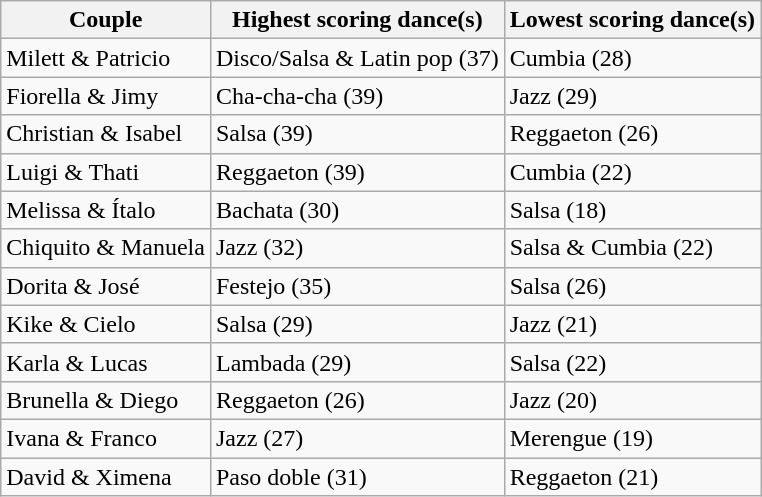<table class="wikitable">
<tr>
<th>Couple</th>
<th>Highest scoring dance(s)</th>
<th>Lowest scoring dance(s)</th>
</tr>
<tr>
<td>Milett & Patricio</td>
<td>Disco/Salsa & Latin pop (37)</td>
<td>Cumbia (28)</td>
</tr>
<tr>
<td>Fiorella & Jimy</td>
<td>Cha-cha-cha (39)</td>
<td>Jazz (29)</td>
</tr>
<tr>
<td>Christian & Isabel</td>
<td>Salsa (39)</td>
<td>Reggaeton (26)</td>
</tr>
<tr>
<td>Luigi & Thati</td>
<td>Reggaeton (39)</td>
<td>Cumbia (22)</td>
</tr>
<tr>
<td>Melissa & Ítalo</td>
<td>Bachata (30)</td>
<td>Salsa (18)</td>
</tr>
<tr>
<td>Chiquito & Manuela</td>
<td>Jazz (32)</td>
<td>Salsa & Cumbia (22)</td>
</tr>
<tr>
<td>Dorita & José</td>
<td>Festejo (35)</td>
<td>Salsa (26)</td>
</tr>
<tr>
<td>Kike & Cielo</td>
<td>Salsa (29)</td>
<td>Jazz (21)</td>
</tr>
<tr>
<td>Karla & Lucas</td>
<td>Lambada (29)</td>
<td>Salsa (22)</td>
</tr>
<tr>
<td>Brunella & Diego</td>
<td>Reggaeton (26)</td>
<td>Jazz (20)</td>
</tr>
<tr>
<td>Ivana & Franco</td>
<td>Jazz (27)</td>
<td>Merengue (19)</td>
</tr>
<tr>
<td>David & Ximena</td>
<td>Paso doble (31)</td>
<td>Reggaeton (21)</td>
</tr>
</table>
